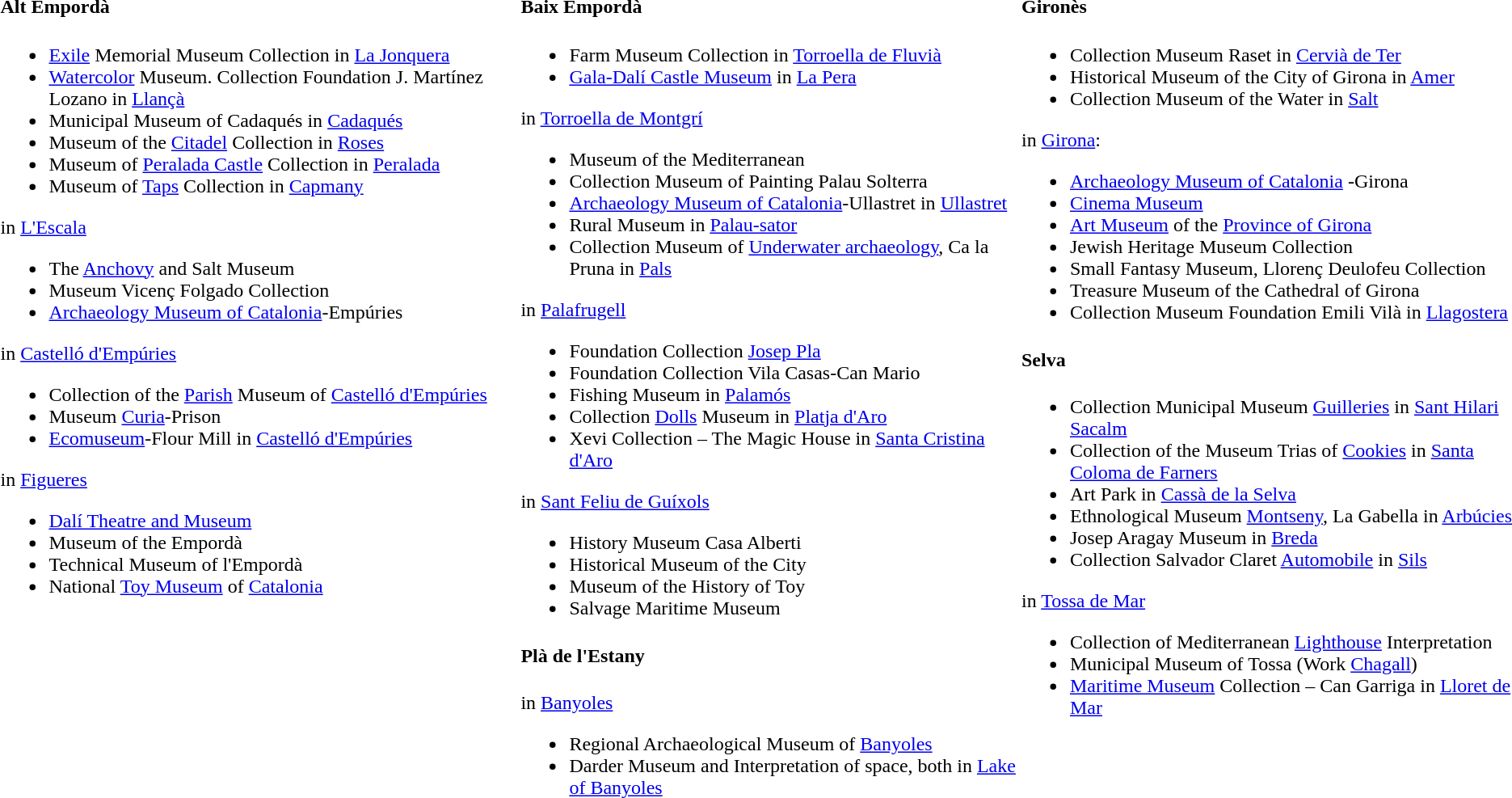<table>
<tr valign="top">
<td><br><h4>Alt Empordà</h4><ul><li><a href='#'>Exile</a> Memorial Museum Collection in <a href='#'>La Jonquera</a></li><li><a href='#'>Watercolor</a> Museum. Collection Foundation J. Martínez Lozano in <a href='#'>Llançà</a></li><li>Municipal Museum of Cadaqués in <a href='#'>Cadaqués</a></li><li>Museum of the <a href='#'>Citadel</a> Collection in <a href='#'>Roses</a></li><li>Museum of <a href='#'>Peralada Castle</a> Collection in <a href='#'>Peralada</a></li><li>Museum of <a href='#'>Taps</a> Collection in <a href='#'>Capmany</a></li></ul>in <a href='#'>L'Escala</a><ul><li>The <a href='#'>Anchovy</a> and Salt Museum</li><li>Museum Vicenç Folgado Collection</li><li><a href='#'>Archaeology Museum of Catalonia</a>-Empúries</li></ul>in <a href='#'>Castelló d'Empúries</a><ul><li>Collection of the <a href='#'>Parish</a> Museum of <a href='#'>Castelló d'Empúries</a></li><li>Museum <a href='#'>Curia</a>-Prison</li><li><a href='#'>Ecomuseum</a>-Flour Mill in <a href='#'>Castelló d'Empúries</a></li></ul>in <a href='#'>Figueres</a><ul><li><a href='#'>Dalí Theatre and Museum</a></li><li>Museum of the Empordà</li><li>Technical Museum of l'Empordà</li><li>National <a href='#'>Toy Museum</a> of <a href='#'>Catalonia</a></li></ul></td>
<td><br><h4>Baix Empordà</h4><ul><li>Farm Museum Collection in <a href='#'>Torroella de Fluvià</a></li><li><a href='#'>Gala-Dalí Castle Museum</a> in <a href='#'>La Pera</a></li></ul>in <a href='#'>Torroella de Montgrí</a><ul><li>Museum of the Mediterranean</li><li>Collection Museum of Painting Palau Solterra</li><li><a href='#'>Archaeology Museum of Catalonia</a>-Ullastret in <a href='#'>Ullastret</a></li><li>Rural Museum in <a href='#'>Palau-sator</a></li><li>Collection Museum of <a href='#'>Underwater archaeology</a>, Ca la Pruna in <a href='#'>Pals</a></li></ul>in <a href='#'>Palafrugell</a><ul><li>Foundation Collection <a href='#'>Josep Pla</a></li><li>Foundation Collection Vila Casas-Can Mario</li><li>Fishing Museum in <a href='#'>Palamós</a></li><li>Collection <a href='#'>Dolls</a> Museum in <a href='#'>Platja d'Aro</a></li><li>Xevi Collection – The Magic House in <a href='#'>Santa Cristina d'Aro</a></li></ul>in <a href='#'>Sant Feliu de Guíxols</a><ul><li>History Museum Casa Alberti</li><li>Historical Museum of the City</li><li>Museum of the History of Toy</li><li>Salvage Maritime Museum</li></ul><h4>Plà de l'Estany</h4>in <a href='#'>Banyoles</a><ul><li>Regional Archaeological Museum of <a href='#'>Banyoles</a></li><li>Darder Museum and Interpretation of space, both in <a href='#'>Lake of Banyoles</a></li></ul></td>
<td><br><h4>Gironès</h4><ul><li>Collection Museum Raset in <a href='#'>Cervià de Ter</a></li><li>Historical Museum of the City of Girona in <a href='#'>Amer</a></li><li>Collection Museum of the Water in <a href='#'>Salt</a></li></ul>in <a href='#'>Girona</a>:<ul><li><a href='#'>Archaeology Museum of Catalonia</a> -Girona</li><li><a href='#'>Cinema Museum</a></li><li><a href='#'>Art Museum</a> of the <a href='#'>Province of Girona</a></li><li>Jewish Heritage Museum Collection</li><li>Small Fantasy Museum, Llorenç Deulofeu Collection</li><li>Treasure Museum of the Cathedral of Girona</li><li>Collection Museum Foundation Emili Vilà in <a href='#'>Llagostera</a></li></ul><h4>Selva</h4><ul><li>Collection Municipal Museum <a href='#'>Guilleries</a> in <a href='#'>Sant Hilari Sacalm</a></li><li>Collection of the Museum Trias of <a href='#'>Cookies</a> in <a href='#'>Santa Coloma de Farners</a></li><li>Art Park in <a href='#'>Cassà de la Selva</a></li><li>Ethnological Museum <a href='#'>Montseny</a>, La Gabella in <a href='#'>Arbúcies</a></li><li>Josep Aragay Museum in <a href='#'>Breda</a></li><li>Collection Salvador Claret <a href='#'>Automobile</a> in <a href='#'>Sils</a></li></ul>in <a href='#'>Tossa de Mar</a><ul><li>Collection of Mediterranean <a href='#'>Lighthouse</a> Interpretation</li><li>Municipal Museum of Tossa (Work <a href='#'>Chagall</a>)</li><li><a href='#'>Maritime Museum</a> Collection – Can Garriga in <a href='#'>Lloret de Mar</a></li></ul></td>
</tr>
</table>
